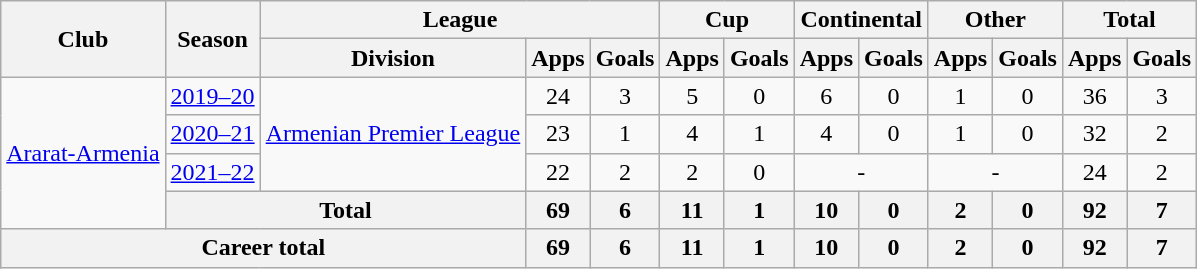<table class="wikitable" style="text-align: center">
<tr>
<th rowspan="2">Club</th>
<th rowspan="2">Season</th>
<th colspan="3">League</th>
<th colspan="2">Cup</th>
<th colspan="2">Continental</th>
<th colspan="2">Other</th>
<th colspan="2">Total</th>
</tr>
<tr>
<th>Division</th>
<th>Apps</th>
<th>Goals</th>
<th>Apps</th>
<th>Goals</th>
<th>Apps</th>
<th>Goals</th>
<th>Apps</th>
<th>Goals</th>
<th>Apps</th>
<th>Goals</th>
</tr>
<tr>
<td rowspan="4"><a href='#'>Ararat-Armenia</a></td>
<td><a href='#'>2019–20</a></td>
<td rowspan="3"><a href='#'>Armenian Premier League</a></td>
<td>24</td>
<td>3</td>
<td>5</td>
<td>0</td>
<td>6</td>
<td>0</td>
<td>1</td>
<td>0</td>
<td>36</td>
<td>3</td>
</tr>
<tr>
<td><a href='#'>2020–21</a></td>
<td>23</td>
<td>1</td>
<td>4</td>
<td>1</td>
<td>4</td>
<td>0</td>
<td>1</td>
<td>0</td>
<td>32</td>
<td>2</td>
</tr>
<tr>
<td><a href='#'>2021–22</a></td>
<td>22</td>
<td>2</td>
<td>2</td>
<td>0</td>
<td colspan="2">-</td>
<td colspan="2">-</td>
<td>24</td>
<td>2</td>
</tr>
<tr>
<th colspan="2">Total</th>
<th>69</th>
<th>6</th>
<th>11</th>
<th>1</th>
<th>10</th>
<th>0</th>
<th>2</th>
<th>0</th>
<th>92</th>
<th>7</th>
</tr>
<tr>
<th colspan="3">Career total</th>
<th>69</th>
<th>6</th>
<th>11</th>
<th>1</th>
<th>10</th>
<th>0</th>
<th>2</th>
<th>0</th>
<th>92</th>
<th>7</th>
</tr>
</table>
